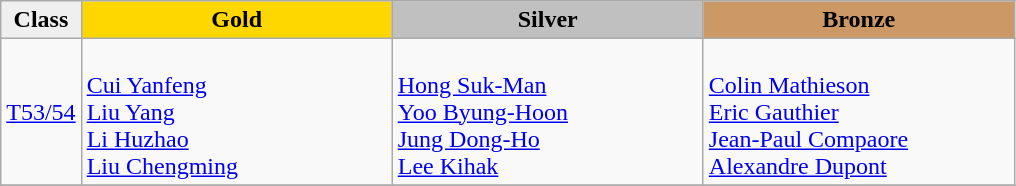<table class="wikitable" style="text-align:left">
<tr align="center">
<td bgcolor=efefef><strong>Class</strong></td>
<td width=200 bgcolor=gold><strong>Gold</strong></td>
<td width=200 bgcolor=silver><strong>Silver</strong></td>
<td width=200 bgcolor=CC9966><strong>Bronze</strong></td>
</tr>
<tr>
<td><a href='#'>T53/54</a></td>
<td><em></em><br><a href='#'>Cui Yanfeng</a><br><a href='#'>Liu Yang</a><br><a href='#'>Li Huzhao</a><br><a href='#'>Liu Chengming</a></td>
<td><em></em><br><a href='#'>Hong Suk-Man</a><br><a href='#'>Yoo Byung-Hoon</a><br><a href='#'>Jung Dong-Ho</a><br><a href='#'>Lee Kihak</a></td>
<td><em></em><br><a href='#'>Colin Mathieson</a><br><a href='#'>Eric Gauthier</a><br><a href='#'>Jean-Paul Compaore</a><br><a href='#'>Alexandre Dupont</a></td>
</tr>
<tr>
</tr>
</table>
